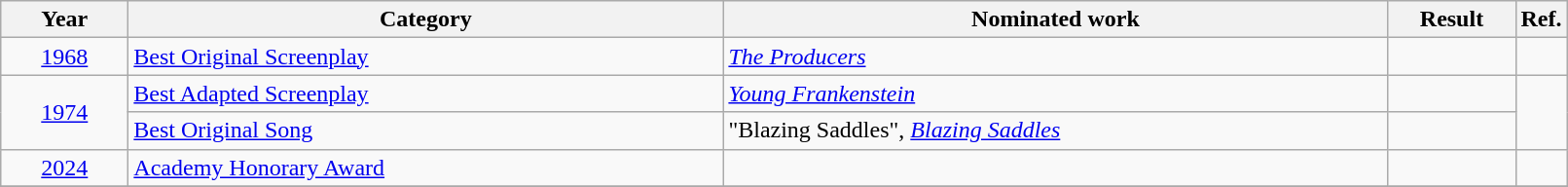<table class=wikitable>
<tr>
<th scope="col" style="width:5em;">Year</th>
<th scope="col" style="width:25em;">Category</th>
<th scope="col" style="width:28em;">Nominated work</th>
<th scope="col" style="width:5em;">Result</th>
<th>Ref.</th>
</tr>
<tr>
<td style="text-align:center;"><a href='#'>1968</a></td>
<td><a href='#'>Best Original Screenplay</a></td>
<td><em><a href='#'>The Producers</a></em></td>
<td></td>
<td style="text-align:center;"></td>
</tr>
<tr>
<td style="text-align:center;", rowspan="2"><a href='#'>1974</a></td>
<td><a href='#'>Best Adapted Screenplay</a></td>
<td><em><a href='#'>Young Frankenstein</a></em></td>
<td></td>
<td rowspan="2" style="text-align:center;"></td>
</tr>
<tr>
<td><a href='#'>Best Original Song</a></td>
<td>"Blazing Saddles", <em><a href='#'>Blazing Saddles</a></em></td>
<td></td>
</tr>
<tr>
<td style="text-align:center;"><a href='#'>2024</a></td>
<td><a href='#'>Academy Honorary Award</a></td>
<td></td>
<td></td>
<td></td>
</tr>
<tr>
</tr>
</table>
